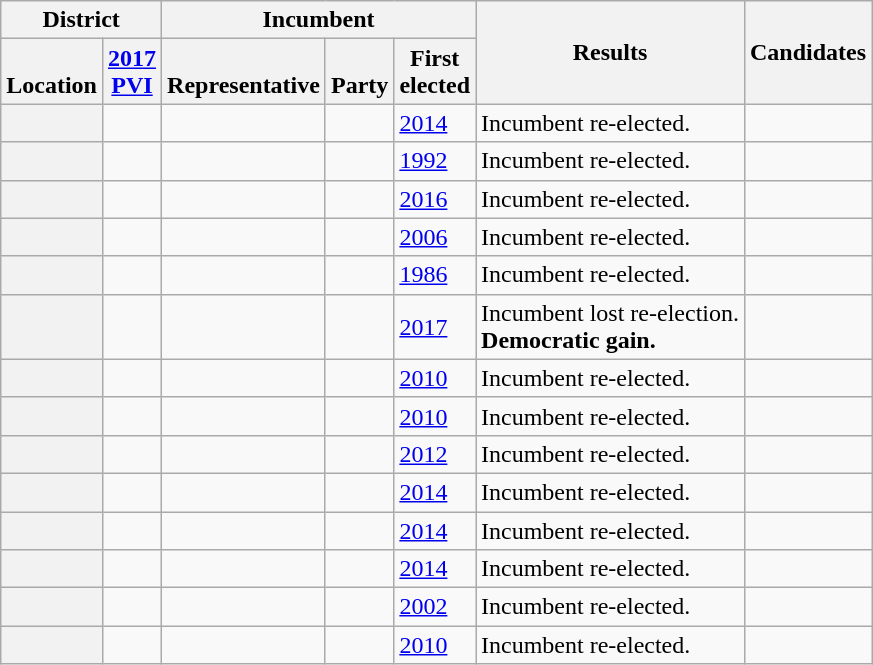<table class="wikitable sortable">
<tr>
<th colspan=2>District</th>
<th colspan=3>Incumbent</th>
<th rowspan=2>Results</th>
<th rowspan=2>Candidates</th>
</tr>
<tr valign=bottom>
<th>Location</th>
<th><a href='#'>2017<br>PVI</a></th>
<th>Representative</th>
<th>Party</th>
<th>First<br>elected</th>
</tr>
<tr>
<th></th>
<td></td>
<td></td>
<td></td>
<td><a href='#'>2014</a></td>
<td>Incumbent re-elected.</td>
<td nowrap></td>
</tr>
<tr>
<th></th>
<td></td>
<td></td>
<td></td>
<td><a href='#'>1992</a></td>
<td>Incumbent re-elected.</td>
<td nowrap></td>
</tr>
<tr>
<th></th>
<td></td>
<td></td>
<td></td>
<td><a href='#'>2016</a></td>
<td>Incumbent re-elected.</td>
<td nowrap></td>
</tr>
<tr>
<th></th>
<td></td>
<td></td>
<td></td>
<td><a href='#'>2006</a></td>
<td>Incumbent re-elected.</td>
<td nowrap></td>
</tr>
<tr>
<th></th>
<td></td>
<td></td>
<td></td>
<td><a href='#'>1986</a></td>
<td>Incumbent re-elected.</td>
<td nowrap></td>
</tr>
<tr>
<th></th>
<td></td>
<td></td>
<td></td>
<td><a href='#'>2017 </a></td>
<td>Incumbent lost re-election.<br><strong>Democratic gain.</strong></td>
<td nowrap></td>
</tr>
<tr>
<th></th>
<td></td>
<td></td>
<td></td>
<td><a href='#'>2010</a></td>
<td>Incumbent re-elected.</td>
<td nowrap></td>
</tr>
<tr>
<th></th>
<td></td>
<td></td>
<td></td>
<td><a href='#'>2010</a></td>
<td>Incumbent re-elected.</td>
<td nowrap></td>
</tr>
<tr>
<th></th>
<td></td>
<td></td>
<td></td>
<td><a href='#'>2012</a></td>
<td>Incumbent re-elected.</td>
<td nowrap></td>
</tr>
<tr>
<th></th>
<td></td>
<td></td>
<td></td>
<td><a href='#'>2014</a></td>
<td>Incumbent re-elected.</td>
<td nowrap></td>
</tr>
<tr>
<th></th>
<td></td>
<td></td>
<td></td>
<td><a href='#'>2014</a></td>
<td>Incumbent re-elected.</td>
<td nowrap></td>
</tr>
<tr>
<th></th>
<td></td>
<td></td>
<td></td>
<td><a href='#'>2014</a></td>
<td>Incumbent re-elected.</td>
<td nowrap></td>
</tr>
<tr>
<th></th>
<td></td>
<td></td>
<td></td>
<td><a href='#'>2002</a></td>
<td>Incumbent re-elected.</td>
<td nowrap></td>
</tr>
<tr>
<th></th>
<td></td>
<td></td>
<td></td>
<td><a href='#'>2010 </a></td>
<td>Incumbent re-elected.</td>
<td nowrap></td>
</tr>
</table>
